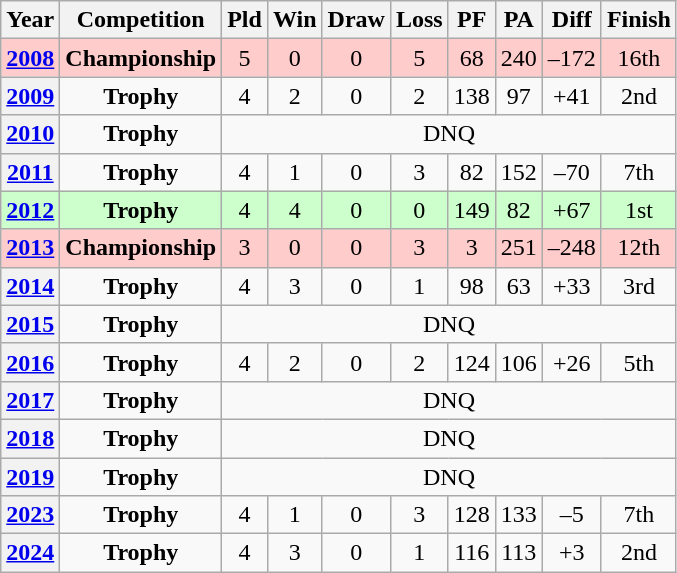<table class="wikitable" style="text-align:center">
<tr>
<th>Year</th>
<th>Competition</th>
<th>Pld</th>
<th>Win</th>
<th>Draw</th>
<th>Loss</th>
<th>PF</th>
<th>PA</th>
<th>Diff</th>
<th>Finish</th>
</tr>
<tr bgcolor="#ffcccc">
<td><strong><a href='#'>2008</a></strong></td>
<td><strong>Championship</strong></td>
<td>5</td>
<td>0</td>
<td>0</td>
<td>5</td>
<td>68</td>
<td>240</td>
<td>–172</td>
<td>16th</td>
</tr>
<tr>
<th><a href='#'>2009</a></th>
<td><strong>Trophy</strong></td>
<td>4</td>
<td>2</td>
<td>0</td>
<td>2</td>
<td>138</td>
<td>97</td>
<td>+41</td>
<td>2nd</td>
</tr>
<tr>
<th><a href='#'>2010</a></th>
<td><strong>Trophy</strong></td>
<td colspan=8>DNQ</td>
</tr>
<tr>
<th><strong><a href='#'>2011</a></strong></th>
<td><strong>Trophy</strong></td>
<td>4</td>
<td>1</td>
<td>0</td>
<td>3</td>
<td>82</td>
<td>152</td>
<td>–70</td>
<td>7th</td>
</tr>
<tr bgcolor="#ccffcc">
<td><strong><a href='#'>2012</a></strong></td>
<td><strong>Trophy</strong></td>
<td>4</td>
<td>4</td>
<td>0</td>
<td>0</td>
<td>149</td>
<td>82</td>
<td>+67</td>
<td>1st</td>
</tr>
<tr bgcolor="#ffcccc">
<td><strong><a href='#'>2013</a></strong></td>
<td><strong>Championship</strong></td>
<td>3</td>
<td>0</td>
<td>0</td>
<td>3</td>
<td>3</td>
<td>251</td>
<td>–248</td>
<td>12th</td>
</tr>
<tr>
<th><strong><a href='#'>2014</a></strong></th>
<td><strong>Trophy</strong></td>
<td>4</td>
<td>3</td>
<td>0</td>
<td>1</td>
<td>98</td>
<td>63</td>
<td>+33</td>
<td>3rd</td>
</tr>
<tr>
<th><a href='#'>2015</a></th>
<td><strong>Trophy</strong></td>
<td colspan=8>DNQ</td>
</tr>
<tr>
<th><a href='#'>2016</a></th>
<td><strong>Trophy</strong></td>
<td>4</td>
<td>2</td>
<td>0</td>
<td>2</td>
<td>124</td>
<td>106</td>
<td>+26</td>
<td>5th</td>
</tr>
<tr>
<th><a href='#'>2017</a></th>
<td><strong>Trophy</strong></td>
<td colspan=8>DNQ</td>
</tr>
<tr>
<th><a href='#'>2018</a></th>
<td><strong>Trophy</strong></td>
<td colspan=8>DNQ</td>
</tr>
<tr>
<th><a href='#'>2019</a></th>
<td><strong>Trophy</strong></td>
<td colspan=8>DNQ</td>
</tr>
<tr>
<th><a href='#'>2023</a></th>
<td><strong>Trophy</strong></td>
<td>4</td>
<td>1</td>
<td>0</td>
<td>3</td>
<td>128</td>
<td>133</td>
<td>–5</td>
<td>7th</td>
</tr>
<tr>
<th><a href='#'>2024</a></th>
<td><strong>Trophy</strong></td>
<td>4</td>
<td>3</td>
<td>0</td>
<td>1</td>
<td>116</td>
<td>113</td>
<td>+3</td>
<td>2nd</td>
</tr>
</table>
